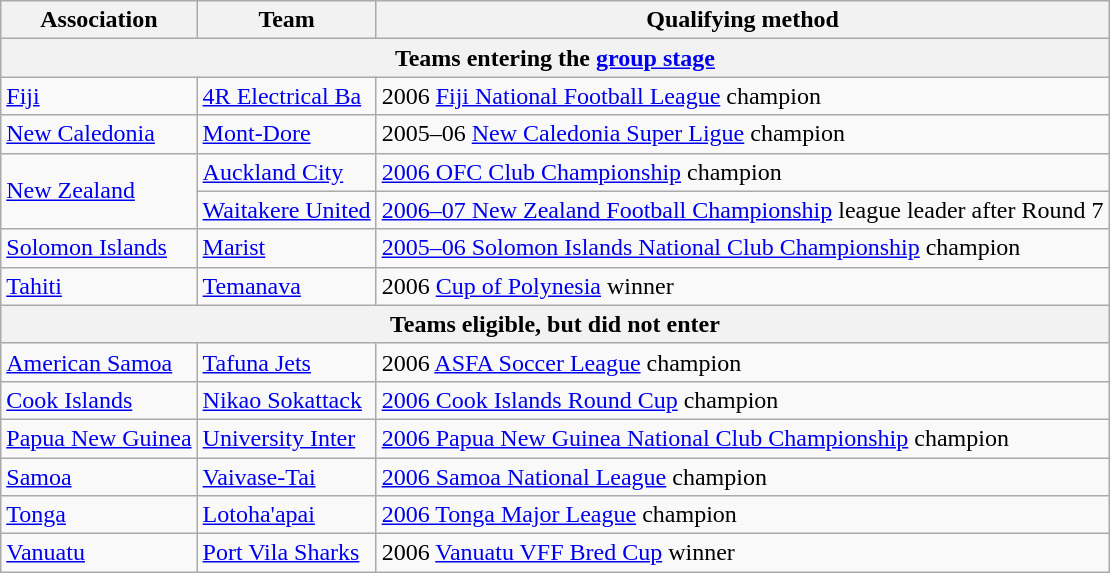<table class="wikitable">
<tr>
<th>Association</th>
<th>Team</th>
<th>Qualifying method</th>
</tr>
<tr>
<th colspan=3>Teams entering the <a href='#'>group stage</a></th>
</tr>
<tr>
<td> <a href='#'>Fiji</a></td>
<td><a href='#'>4R Electrical Ba</a></td>
<td>2006 <a href='#'>Fiji National Football League</a> champion</td>
</tr>
<tr>
<td> <a href='#'>New Caledonia</a></td>
<td><a href='#'>Mont-Dore</a></td>
<td>2005–06 <a href='#'>New Caledonia Super Ligue</a> champion</td>
</tr>
<tr>
<td rowspan=2> <a href='#'>New Zealand</a></td>
<td><a href='#'>Auckland City</a></td>
<td><a href='#'>2006 OFC Club Championship</a> champion</td>
</tr>
<tr>
<td><a href='#'>Waitakere United</a></td>
<td><a href='#'>2006–07 New Zealand Football Championship</a> league leader after Round 7</td>
</tr>
<tr>
<td> <a href='#'>Solomon Islands</a></td>
<td><a href='#'>Marist</a></td>
<td><a href='#'>2005–06 Solomon Islands National Club Championship</a> champion</td>
</tr>
<tr>
<td> <a href='#'>Tahiti</a></td>
<td><a href='#'>Temanava</a></td>
<td>2006 <a href='#'>Cup of Polynesia</a> winner</td>
</tr>
<tr>
<th colspan=3>Teams eligible, but did not enter</th>
</tr>
<tr>
<td> <a href='#'>American Samoa</a></td>
<td><a href='#'>Tafuna Jets</a></td>
<td>2006 <a href='#'>ASFA Soccer League</a> champion</td>
</tr>
<tr>
<td> <a href='#'>Cook Islands</a></td>
<td><a href='#'>Nikao Sokattack</a></td>
<td><a href='#'>2006 Cook Islands Round Cup</a> champion</td>
</tr>
<tr>
<td> <a href='#'>Papua New Guinea</a></td>
<td><a href='#'>University Inter</a></td>
<td><a href='#'>2006 Papua New Guinea National Club Championship</a> champion</td>
</tr>
<tr>
<td> <a href='#'>Samoa</a></td>
<td><a href='#'>Vaivase-Tai</a></td>
<td><a href='#'>2006 Samoa National League</a> champion</td>
</tr>
<tr>
<td> <a href='#'>Tonga</a></td>
<td><a href='#'>Lotoha'apai</a></td>
<td><a href='#'>2006 Tonga Major League</a> champion</td>
</tr>
<tr>
<td> <a href='#'>Vanuatu</a></td>
<td><a href='#'>Port Vila Sharks</a></td>
<td>2006 <a href='#'>Vanuatu VFF Bred Cup</a> winner</td>
</tr>
</table>
